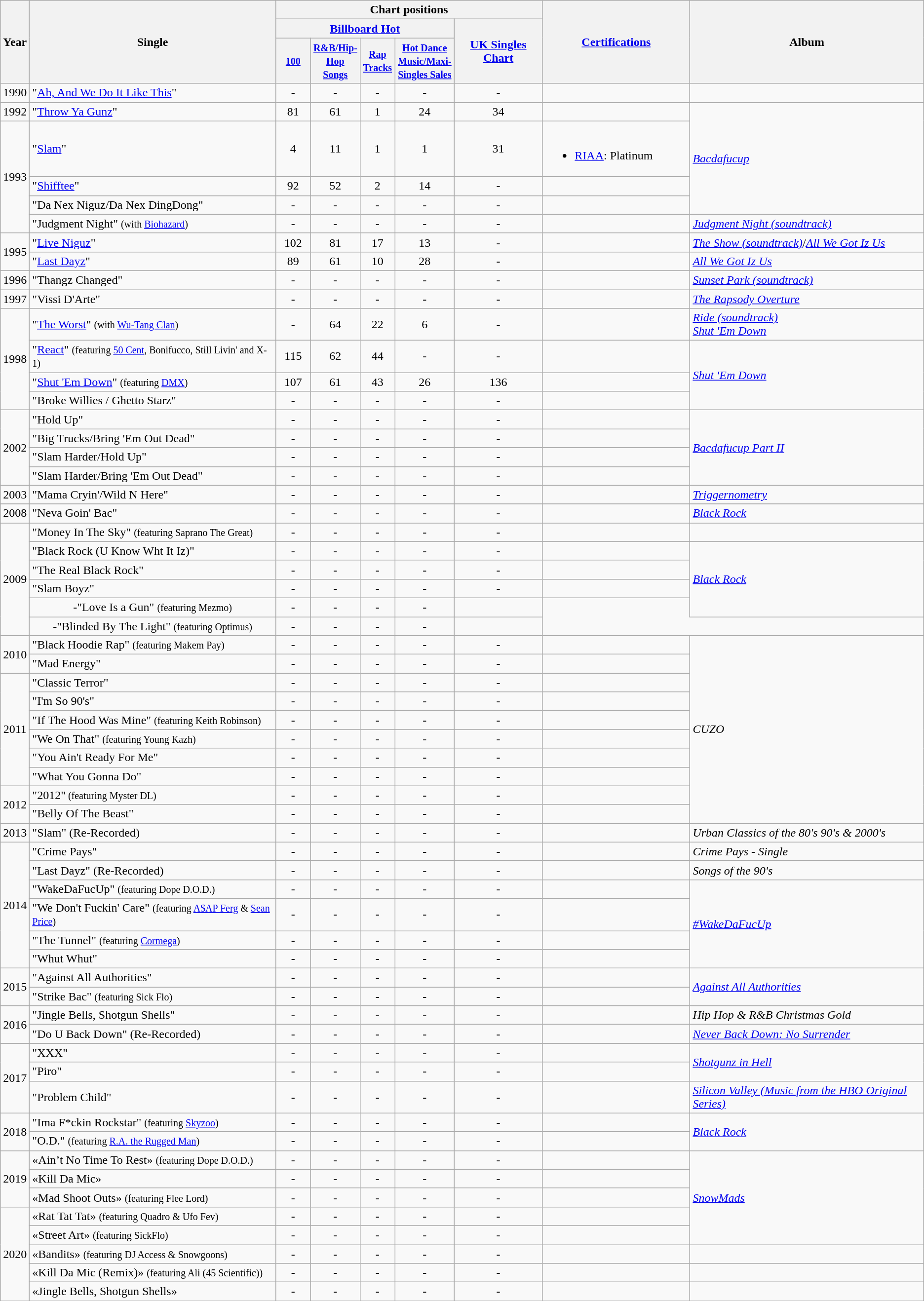<table class="wikitable">
<tr>
<th rowspan="3">Year</th>
<th rowspan="3">Single</th>
<th colspan="5">Chart positions</th>
<th scope="col" rowspan="3" style="width:12em;"><a href='#'>Certifications</a></th>
<th rowspan="3">Album</th>
</tr>
<tr>
<th colspan="4"><a href='#'>Billboard Hot</a></th>
<th rowspan="2"><a href='#'>UK Singles Chart</a></th>
</tr>
<tr>
<th width="40"><small><a href='#'>100</a></small></th>
<th width="40"><small><a href='#'>R&B/Hip-Hop Songs</a></small></th>
<th width="40"><small><a href='#'>Rap Tracks</a></small></th>
<th width="40"><small><a href='#'>Hot Dance Music/Maxi-Singles Sales</a></small></th>
</tr>
<tr>
<td style="text-align:center;">1990</td>
<td align="left">"<a href='#'>Ah, And We Do It Like This</a>"</td>
<td style="text-align:center;">-</td>
<td style="text-align:center;">-</td>
<td style="text-align:center;">-</td>
<td style="text-align:center;">-</td>
<td style="text-align:center;">-</td>
<td></td>
<td></td>
</tr>
<tr>
<td style="text-align:center;">1992</td>
<td align="left">"<a href='#'>Throw Ya Gunz</a>"</td>
<td style="text-align:center;">81</td>
<td style="text-align:center;">61</td>
<td style="text-align:center;">1</td>
<td style="text-align:center;">24</td>
<td style="text-align:center;">34</td>
<td></td>
<td style="text-align:left;" rowspan="4"><em><a href='#'>Bacdafucup</a></em></td>
</tr>
<tr>
<td style="text-align:center;" rowspan="4">1993</td>
<td align="left">"<a href='#'>Slam</a>"</td>
<td style="text-align:center;">4</td>
<td style="text-align:center;">11</td>
<td style="text-align:center;">1</td>
<td style="text-align:center;">1</td>
<td style="text-align:center;">31</td>
<td><br><ul><li> <a href='#'>RIAA</a>: Platinum</li></ul></td>
</tr>
<tr>
<td align="left">"<a href='#'>Shifftee</a>"</td>
<td style="text-align:center;">92</td>
<td style="text-align:center;">52</td>
<td style="text-align:center;">2</td>
<td style="text-align:center;">14</td>
<td style="text-align:center;">-</td>
<td></td>
</tr>
<tr>
<td align="left">"Da Nex Niguz/Da Nex DingDong"</td>
<td style="text-align:center;">-</td>
<td style="text-align:center;">-</td>
<td style="text-align:center;">-</td>
<td style="text-align:center;">-</td>
<td style="text-align:center;">-</td>
<td></td>
</tr>
<tr>
<td align="left">"Judgment Night" <small>(with <a href='#'>Biohazard</a>)</small></td>
<td style="text-align:center;">-</td>
<td style="text-align:center;">-</td>
<td style="text-align:center;">-</td>
<td style="text-align:center;">-</td>
<td style="text-align:center;">-</td>
<td></td>
<td style="text-align:left;"><em><a href='#'>Judgment Night (soundtrack)</a></em></td>
</tr>
<tr>
<td style="text-align:center;" rowspan="2">1995</td>
<td align="left">"<a href='#'>Live Niguz</a>"</td>
<td style="text-align:center;">102</td>
<td style="text-align:center;">81</td>
<td style="text-align:center;">17</td>
<td style="text-align:center;">13</td>
<td style="text-align:center;">-</td>
<td></td>
<td style="text-align:left;"><em><a href='#'>The Show (soundtrack)</a></em>/<em><a href='#'>All We Got Iz Us</a></em></td>
</tr>
<tr>
<td align="left">"<a href='#'>Last Dayz</a>"</td>
<td style="text-align:center;">89</td>
<td style="text-align:center;">61</td>
<td style="text-align:center;">10</td>
<td style="text-align:center;">28</td>
<td style="text-align:center;">-</td>
<td></td>
<td><em><a href='#'>All We Got Iz Us</a></em></td>
</tr>
<tr>
<td style="text-align:center;" rowspan="1">1996</td>
<td align="left">"Thangz Changed"</td>
<td style="text-align:center;">-</td>
<td style="text-align:center;">-</td>
<td style="text-align:center;">-</td>
<td style="text-align:center;">-</td>
<td style="text-align:center;">-</td>
<td></td>
<td style="text-align:left;" rowspan="1"><em><a href='#'>Sunset Park (soundtrack)</a></em></td>
</tr>
<tr>
<td style="text-align:center;" rowspan="1">1997</td>
<td align="left">"Vissi D'Arte"</td>
<td style="text-align:center;">-</td>
<td style="text-align:center;">-</td>
<td style="text-align:center;">-</td>
<td style="text-align:center;">-</td>
<td style="text-align:center;">-</td>
<td></td>
<td style="text-align:left;" rowspan="1"><em><a href='#'>The Rapsody Overture</a></em></td>
</tr>
<tr>
<td style="text-align:center;" rowspan="4">1998</td>
<td align="left">"<a href='#'>The Worst</a>" <small>(with <a href='#'>Wu-Tang Clan</a>)</small></td>
<td style="text-align:center;">-</td>
<td style="text-align:center;">64</td>
<td style="text-align:center;">22</td>
<td style="text-align:center;">6</td>
<td style="text-align:center;">-</td>
<td></td>
<td style="text-align:left;"><em><a href='#'>Ride (soundtrack)</a></em><br><em><a href='#'>Shut 'Em Down</a></em></td>
</tr>
<tr>
<td align="left">"<a href='#'>React</a>" <small>(featuring <a href='#'>50 Cent</a>, Bonifucco, Still Livin' and X-1)</small></td>
<td style="text-align:center;">115</td>
<td style="text-align:center;">62</td>
<td style="text-align:center;">44</td>
<td style="text-align:center;">-</td>
<td style="text-align:center;">-</td>
<td></td>
<td style="text-align:left;" rowspan="3"><em><a href='#'>Shut 'Em Down</a></em></td>
</tr>
<tr>
<td align="left">"<a href='#'>Shut 'Em Down</a>" <small>(featuring <a href='#'>DMX</a>)</small></td>
<td style="text-align:center;">107</td>
<td style="text-align:center;">61</td>
<td style="text-align:center;">43</td>
<td style="text-align:center;">26</td>
<td style="text-align:center;">136</td>
<td></td>
</tr>
<tr>
<td align="left">"Broke Willies / Ghetto Starz"</td>
<td style="text-align:center;">-</td>
<td style="text-align:center;">-</td>
<td style="text-align:center;">-</td>
<td style="text-align:center;">-</td>
<td style="text-align:center;">-</td>
<td></td>
</tr>
<tr>
<td style="text-align:center;" rowspan="4">2002</td>
<td align="left">"Hold Up"</td>
<td style="text-align:center;">-</td>
<td style="text-align:center;">-</td>
<td style="text-align:center;">-</td>
<td style="text-align:center;">-</td>
<td style="text-align:center;">-</td>
<td></td>
<td style="text-align:left;" rowspan="4"><em><a href='#'>Bacdafucup Part II</a></em></td>
</tr>
<tr>
<td align="left">"Big Trucks/Bring 'Em Out Dead"</td>
<td style="text-align:center;">-</td>
<td style="text-align:center;">-</td>
<td style="text-align:center;">-</td>
<td style="text-align:center;">-</td>
<td style="text-align:center;">-</td>
<td></td>
</tr>
<tr>
<td align="left">"Slam Harder/Hold Up"</td>
<td style="text-align:center;">-</td>
<td style="text-align:center;">-</td>
<td style="text-align:center;">-</td>
<td style="text-align:center;">-</td>
<td style="text-align:center;">-</td>
<td></td>
</tr>
<tr>
<td align="left">"Slam Harder/Bring 'Em Out Dead"</td>
<td style="text-align:center;">-</td>
<td style="text-align:center;">-</td>
<td style="text-align:center;">-</td>
<td style="text-align:center;">-</td>
<td style="text-align:center;">-</td>
<td></td>
</tr>
<tr>
<td style="text-align:center;" rowspan="1">2003</td>
<td align="left">"Mama Cryin'/Wild N Here"</td>
<td style="text-align:center;">-</td>
<td style="text-align:center;">-</td>
<td style="text-align:center;">-</td>
<td style="text-align:center;">-</td>
<td style="text-align:center;">-</td>
<td></td>
<td style="text-align:left;" rowspan="1"><em><a href='#'>Triggernometry</a></em></td>
</tr>
<tr>
</tr>
<tr>
<td style="text-align:center;" rowspan="1">2008</td>
<td align="left">"Neva Goin' Bac"</td>
<td style="text-align:center;">-</td>
<td style="text-align:center;">-</td>
<td style="text-align:center;">-</td>
<td style="text-align:center;">-</td>
<td style="text-align:center;">-</td>
<td></td>
<td style="text-align:left;" rowspan="1"><em><a href='#'>Black Rock</a></em></td>
</tr>
<tr>
</tr>
<tr>
<td style="text-align:center;" rowspan="6">2009</td>
<td align="left">"Money In The Sky" <small>(featuring Saprano The Great)</small></td>
<td style="text-align:center;">-</td>
<td style="text-align:center;">-</td>
<td style="text-align:center;">-</td>
<td style="text-align:center;">-</td>
<td style="text-align:center;">-</td>
<td></td>
<td style="text-align:left;" rowspan="1"></td>
</tr>
<tr>
<td align="left">"Black Rock (U Know Wht It Iz)"</td>
<td style="text-align:center;">-</td>
<td style="text-align:center;">-</td>
<td style="text-align:center;">-</td>
<td style="text-align:center;">-</td>
<td style="text-align:center;">-</td>
<td></td>
<td rowspan="4" style="text-align:left;"><em><a href='#'>Black Rock</a></em></td>
</tr>
<tr>
<td align="left">"The Real Black Rock"</td>
<td style="text-align:center;">-</td>
<td style="text-align:center;">-</td>
<td style="text-align:center;">-</td>
<td style="text-align:center;">-</td>
<td style="text-align:center;">-</td>
<td></td>
</tr>
<tr>
<td align="left">"Slam Boyz"</td>
<td style="text-align:center;">-</td>
<td style="text-align:center;">-</td>
<td style="text-align:center;">-</td>
<td style="text-align:center;">-</td>
<td style="text-align:center;">-</td>
<td></td>
</tr>
<tr>
<td style="text-align:center;">-"Love Is a Gun" <small>(featuring Mezmo)</small></td>
<td style="text-align:center;">-</td>
<td style="text-align:center;">-</td>
<td style="text-align:center;">-</td>
<td style="text-align:center;">-</td>
<td></td>
</tr>
<tr>
<td style="text-align:center;">-"Blinded By The Light" <small>(featuring Optimus)</small></td>
<td style="text-align:center;">-</td>
<td style="text-align:center;">-</td>
<td style="text-align:center;">-</td>
<td style="text-align:center;">-</td>
<td></td>
</tr>
<tr>
<td style="text-align:center;" rowspan="2">2010</td>
<td align="left">"Black Hoodie Rap" <small>(featuring Makem Pay)</small></td>
<td style="text-align:center;">-</td>
<td style="text-align:center;">-</td>
<td style="text-align:center;">-</td>
<td style="text-align:center;">-</td>
<td style="text-align:center;">-</td>
<td></td>
<td style="text-align:left;" rowspan="10"><em>CUZO</em></td>
</tr>
<tr>
<td align="left">"Mad Energy"</td>
<td style="text-align:center;">-</td>
<td style="text-align:center;">-</td>
<td style="text-align:center;">-</td>
<td style="text-align:center;">-</td>
<td style="text-align:center;">-</td>
<td></td>
</tr>
<tr>
<td style="text-align:center;" rowspan="6">2011</td>
<td align="left">"Classic Terror"</td>
<td style="text-align:center;">-</td>
<td style="text-align:center;">-</td>
<td style="text-align:center;">-</td>
<td style="text-align:center;">-</td>
<td style="text-align:center;">-</td>
<td></td>
</tr>
<tr>
<td align="left">"I'm So 90's"</td>
<td style="text-align:center;">-</td>
<td style="text-align:center;">-</td>
<td style="text-align:center;">-</td>
<td style="text-align:center;">-</td>
<td style="text-align:center;">-</td>
<td></td>
</tr>
<tr>
<td align="left">"If The Hood Was Mine" <small>(featuring Keith Robinson)</small></td>
<td style="text-align:center;">-</td>
<td style="text-align:center;">-</td>
<td style="text-align:center;">-</td>
<td style="text-align:center;">-</td>
<td style="text-align:center;">-</td>
<td></td>
</tr>
<tr>
<td align="left">"We On That" <small>(featuring Young Kazh)</small></td>
<td style="text-align:center;">-</td>
<td style="text-align:center;">-</td>
<td style="text-align:center;">-</td>
<td style="text-align:center;">-</td>
<td style="text-align:center;">-</td>
<td></td>
</tr>
<tr>
<td align="left">"You Ain't Ready For Me"</td>
<td style="text-align:center;">-</td>
<td style="text-align:center;">-</td>
<td style="text-align:center;">-</td>
<td style="text-align:center;">-</td>
<td style="text-align:center;">-</td>
<td></td>
</tr>
<tr>
<td align="left">"What You Gonna Do"</td>
<td style="text-align:center;">-</td>
<td style="text-align:center;">-</td>
<td style="text-align:center;">-</td>
<td style="text-align:center;">-</td>
<td style="text-align:center;">-</td>
<td></td>
</tr>
<tr>
<td style="text-align:center;" rowspan="2">2012</td>
<td align="left">"2012"<small> (featuring Myster DL)</small></td>
<td style="text-align:center;">-</td>
<td style="text-align:center;">-</td>
<td style="text-align:center;">-</td>
<td style="text-align:center;">-</td>
<td style="text-align:center;">-</td>
<td></td>
</tr>
<tr>
<td align="left">"Belly Of The Beast"</td>
<td style="text-align:center;">-</td>
<td style="text-align:center;">-</td>
<td style="text-align:center;">-</td>
<td style="text-align:center;">-</td>
<td style="text-align:center;">-</td>
<td></td>
</tr>
<tr>
</tr>
<tr>
<td style="text-align:center;" rowspan="1">2013</td>
<td align="left">"Slam" (Re-Recorded)</td>
<td style="text-align:center;">-</td>
<td style="text-align:center;">-</td>
<td style="text-align:center;">-</td>
<td style="text-align:center;">-</td>
<td style="text-align:center;">-</td>
<td></td>
<td style="text-align:left;" rowspan="1"><em>Urban Classics of the 80's 90's & 2000's</em></td>
</tr>
<tr>
<td style="text-align:center;" rowspan="6">2014</td>
<td align="left">"Crime Pays"</td>
<td style="text-align:center;">-</td>
<td style="text-align:center;">-</td>
<td style="text-align:center;">-</td>
<td style="text-align:center;">-</td>
<td style="text-align:center;">-</td>
<td></td>
<td style="text-align:left;" rowspan="1"><em>Crime Pays - Single</em></td>
</tr>
<tr>
<td align="left">"Last Dayz" (Re-Recorded)</td>
<td style="text-align:center;">-</td>
<td style="text-align:center;">-</td>
<td style="text-align:center;">-</td>
<td style="text-align:center;">-</td>
<td style="text-align:center;">-</td>
<td></td>
<td style="text-align:left;" rowspan="1"><em>Songs of the 90's</em></td>
</tr>
<tr>
<td align="left">"WakeDaFucUp" <small>(featuring Dope D.O.D.)</small></td>
<td style="text-align:center;">-</td>
<td style="text-align:center;">-</td>
<td style="text-align:center;">-</td>
<td style="text-align:center;">-</td>
<td style="text-align:center;">-</td>
<td></td>
<td style="text-align:left;" rowspan="4"><em><a href='#'>#WakeDaFucUp</a></em></td>
</tr>
<tr>
<td align="left">"We Don't Fuckin' Care" <small>(featuring <a href='#'>A$AP Ferg</a> & <a href='#'>Sean Price</a>)</small></td>
<td style="text-align:center;">-</td>
<td style="text-align:center;">-</td>
<td style="text-align:center;">-</td>
<td style="text-align:center;">-</td>
<td style="text-align:center;">-</td>
<td></td>
</tr>
<tr>
<td align="left">"The Tunnel" <small>(featuring <a href='#'>Cormega</a>)</small></td>
<td style="text-align:center;">-</td>
<td style="text-align:center;">-</td>
<td style="text-align:center;">-</td>
<td style="text-align:center;">-</td>
<td style="text-align:center;">-</td>
<td></td>
</tr>
<tr>
<td align="left">"Whut Whut"</td>
<td style="text-align:center;">-</td>
<td style="text-align:center;">-</td>
<td style="text-align:center;">-</td>
<td style="text-align:center;">-</td>
<td style="text-align:center;">-</td>
<td></td>
</tr>
<tr>
<td style="text-align:center;" rowspan="2">2015</td>
<td align="left">"Against All Authorities"</td>
<td style="text-align:center;">-</td>
<td style="text-align:center;">-</td>
<td style="text-align:center;">-</td>
<td style="text-align:center;">-</td>
<td style="text-align:center;">-</td>
<td></td>
<td style="text-align:left;" rowspan="2"><em><a href='#'>Against All Authorities</a></em></td>
</tr>
<tr>
<td align="left">"Strike Bac" <small>(featuring Sick Flo)</small></td>
<td style="text-align:center;">-</td>
<td style="text-align:center;">-</td>
<td style="text-align:center;">-</td>
<td style="text-align:center;">-</td>
<td style="text-align:center;">-</td>
<td></td>
</tr>
<tr>
<td style="text-align:center;" rowspan="2">2016</td>
<td align="left">"Jingle Bells, Shotgun Shells"</td>
<td style="text-align:center;">-</td>
<td style="text-align:center;">-</td>
<td style="text-align:center;">-</td>
<td style="text-align:center;">-</td>
<td style="text-align:center;">-</td>
<td></td>
<td style="text-align:left;"><em>Hip Hop & R&B Christmas Gold</em></td>
</tr>
<tr>
<td align="left">"Do U Back Down" (Re-Recorded)</td>
<td style="text-align:center;">-</td>
<td style="text-align:center;">-</td>
<td style="text-align:center;">-</td>
<td style="text-align:center;">-</td>
<td style="text-align:center;">-</td>
<td></td>
<td style="text-align:left;"><em><a href='#'>Never Back Down: No Surrender</a></em></td>
</tr>
<tr>
<td style="text-align:center;" rowspan="3">2017</td>
<td align="left">"XXX"</td>
<td style="text-align:center;">-</td>
<td style="text-align:center;">-</td>
<td style="text-align:center;">-</td>
<td style="text-align:center;">-</td>
<td style="text-align:center;">-</td>
<td></td>
<td style="text-align:left;" rowspan="2"><em><a href='#'>Shotgunz in Hell</a></em></td>
</tr>
<tr>
<td align="left">"Piro"</td>
<td style="text-align:center;">-</td>
<td style="text-align:center;">-</td>
<td style="text-align:center;">-</td>
<td style="text-align:center;">-</td>
<td style="text-align:center;">-</td>
<td></td>
</tr>
<tr>
<td align="left">"Problem Child"</td>
<td style="text-align:center;">-</td>
<td style="text-align:center;">-</td>
<td style="text-align:center;">-</td>
<td style="text-align:center;">-</td>
<td style="text-align:center;">-</td>
<td></td>
<td style="text-align:left;"><em><a href='#'>Silicon Valley (Music from the HBO Original Series)</a></em></td>
</tr>
<tr>
<td style="text-align:center;" rowspan="2">2018</td>
<td align="left">"Ima F*ckin Rockstar" <small>(featuring <a href='#'>Skyzoo</a>)</small></td>
<td style="text-align:center;">-</td>
<td style="text-align:center;">-</td>
<td style="text-align:center;">-</td>
<td style="text-align:center;">-</td>
<td style="text-align:center;">-</td>
<td></td>
<td style="text-align:left;" rowspan="2"><em><a href='#'>Black Rock</a></em></td>
</tr>
<tr>
<td align="left">"O.D." <small>(featuring <a href='#'>R.A. the Rugged Man</a>)</small></td>
<td style="text-align:center;">-</td>
<td style="text-align:center;">-</td>
<td style="text-align:center;">-</td>
<td style="text-align:center;">-</td>
<td style="text-align:center;">-</td>
<td></td>
</tr>
<tr>
<td style="text-align:center;" rowspan="3">2019</td>
<td align="left">«Ain’t No Time To Rest» <small>(featuring Dope D.O.D.)</small></td>
<td style="text-align:center;">-</td>
<td style="text-align:center;">-</td>
<td style="text-align:center;">-</td>
<td style="text-align:center;">-</td>
<td style="text-align:center;">-</td>
<td></td>
<td style="text-align:left;" rowspan="5"><em><a href='#'>SnowMads</a></em></td>
</tr>
<tr>
<td align="left">«Kill Da Mic»</td>
<td style="text-align:center;">-</td>
<td style="text-align:center;">-</td>
<td style="text-align:center;">-</td>
<td style="text-align:center;">-</td>
<td style="text-align:center;">-</td>
<td></td>
</tr>
<tr>
<td align="left">«Mad Shoot Outs» <small>(featuring Flee Lord)</small></td>
<td style="text-align:center;">-</td>
<td style="text-align:center;">-</td>
<td style="text-align:center;">-</td>
<td style="text-align:center;">-</td>
<td style="text-align:center;">-</td>
<td></td>
</tr>
<tr>
<td style="text-align:center;" rowspan="5">2020</td>
<td align="left">«Rat Tat Tat» <small>(featuring Quadro & Ufo Fev)</small></td>
<td style="text-align:center;">-</td>
<td style="text-align:center;">-</td>
<td style="text-align:center;">-</td>
<td style="text-align:center;">-</td>
<td style="text-align:center;">-</td>
<td></td>
</tr>
<tr>
<td align="left">«Street Art» <small>(featuring SickFlo)</small></td>
<td style="text-align:center;">-</td>
<td style="text-align:center;">-</td>
<td style="text-align:center;">-</td>
<td style="text-align:center;">-</td>
<td style="text-align:center;">-</td>
<td></td>
</tr>
<tr>
<td align="left">«Bandits» <small>(featuring DJ Access & Snowgoons)</small></td>
<td style="text-align:center;">-</td>
<td style="text-align:center;">-</td>
<td style="text-align:center;">-</td>
<td style="text-align:center;">-</td>
<td style="text-align:center;">-</td>
<td></td>
<td></td>
</tr>
<tr>
<td align="left">«Kill Da Mic (Remix)» <small>(featuring Ali (45 Scientific))</small></td>
<td style="text-align:center;">-</td>
<td style="text-align:center;">-</td>
<td style="text-align:center;">-</td>
<td style="text-align:center;">-</td>
<td style="text-align:center;">-</td>
<td></td>
<td></td>
</tr>
<tr>
<td align="left">«Jingle Bells, Shotgun Shells»</td>
<td style="text-align:center;">-</td>
<td style="text-align:center;">-</td>
<td style="text-align:center;">-</td>
<td style="text-align:center;">-</td>
<td style="text-align:center;">-</td>
<td></td>
<td></td>
</tr>
<tr>
</tr>
</table>
